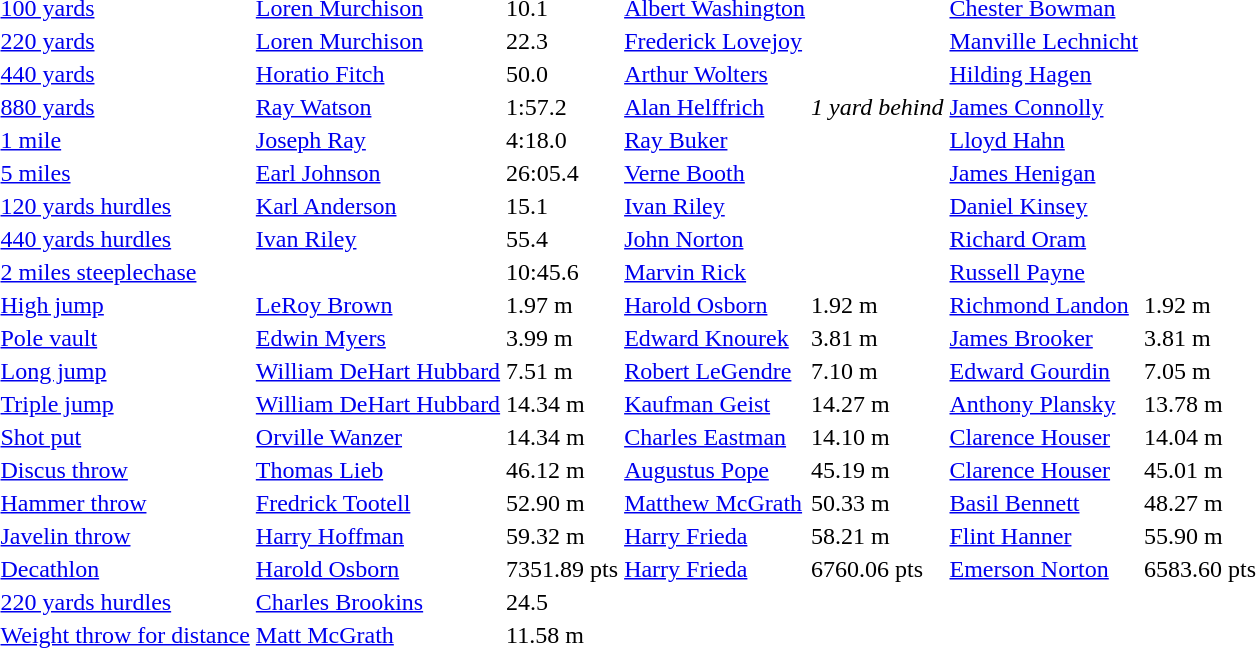<table>
<tr>
<td><a href='#'>100 yards</a></td>
<td><a href='#'>Loren Murchison</a></td>
<td>10.1</td>
<td><a href='#'>Albert Washington</a></td>
<td></td>
<td><a href='#'>Chester Bowman</a></td>
<td></td>
</tr>
<tr>
<td><a href='#'>220 yards</a></td>
<td><a href='#'>Loren Murchison</a></td>
<td>22.3</td>
<td><a href='#'>Frederick Lovejoy</a></td>
<td></td>
<td><a href='#'>Manville Lechnicht</a></td>
<td></td>
</tr>
<tr>
<td><a href='#'>440 yards</a></td>
<td><a href='#'>Horatio Fitch</a></td>
<td>50.0</td>
<td><a href='#'>Arthur Wolters</a></td>
<td></td>
<td><a href='#'>Hilding Hagen</a></td>
<td></td>
</tr>
<tr>
<td><a href='#'>880 yards</a></td>
<td><a href='#'>Ray Watson</a></td>
<td>1:57.2</td>
<td><a href='#'>Alan Helffrich</a></td>
<td><em>1 yard behind</em></td>
<td><a href='#'>James Connolly</a></td>
<td></td>
</tr>
<tr>
<td><a href='#'>1 mile</a></td>
<td><a href='#'>Joseph Ray</a></td>
<td>4:18.0</td>
<td><a href='#'>Ray Buker</a></td>
<td></td>
<td><a href='#'>Lloyd Hahn</a></td>
<td></td>
</tr>
<tr>
<td><a href='#'>5 miles</a></td>
<td><a href='#'>Earl Johnson</a></td>
<td>26:05.4</td>
<td><a href='#'>Verne Booth</a></td>
<td></td>
<td><a href='#'>James Henigan</a></td>
<td></td>
</tr>
<tr>
<td><a href='#'>120 yards hurdles</a></td>
<td><a href='#'>Karl Anderson</a></td>
<td>15.1</td>
<td><a href='#'>Ivan Riley</a></td>
<td></td>
<td><a href='#'>Daniel Kinsey</a></td>
<td></td>
</tr>
<tr>
<td><a href='#'>440 yards hurdles</a></td>
<td><a href='#'>Ivan Riley</a></td>
<td>55.4</td>
<td><a href='#'>John Norton</a></td>
<td></td>
<td><a href='#'>Richard Oram</a></td>
<td></td>
</tr>
<tr>
<td><a href='#'>2 miles steeplechase</a></td>
<td></td>
<td>10:45.6</td>
<td><a href='#'>Marvin Rick</a></td>
<td></td>
<td><a href='#'>Russell Payne</a></td>
<td></td>
</tr>
<tr>
<td><a href='#'>High jump</a></td>
<td><a href='#'>LeRoy Brown</a></td>
<td>1.97 m</td>
<td><a href='#'>Harold Osborn</a></td>
<td>1.92 m</td>
<td><a href='#'>Richmond Landon</a></td>
<td>1.92 m</td>
</tr>
<tr>
<td><a href='#'>Pole vault</a></td>
<td><a href='#'>Edwin Myers</a></td>
<td>3.99 m</td>
<td><a href='#'>Edward Knourek</a></td>
<td>3.81 m</td>
<td><a href='#'>James Brooker</a></td>
<td>3.81 m</td>
</tr>
<tr>
<td><a href='#'>Long jump</a></td>
<td><a href='#'>William DeHart Hubbard</a></td>
<td>7.51 m</td>
<td><a href='#'>Robert LeGendre</a></td>
<td>7.10 m</td>
<td><a href='#'>Edward Gourdin</a></td>
<td>7.05 m</td>
</tr>
<tr>
<td><a href='#'>Triple jump</a></td>
<td><a href='#'>William DeHart Hubbard</a></td>
<td>14.34 m</td>
<td><a href='#'>Kaufman Geist</a></td>
<td>14.27 m</td>
<td><a href='#'>Anthony Plansky</a></td>
<td>13.78 m</td>
</tr>
<tr>
<td><a href='#'>Shot put</a></td>
<td><a href='#'>Orville Wanzer</a></td>
<td>14.34 m</td>
<td><a href='#'>Charles Eastman</a></td>
<td>14.10 m</td>
<td><a href='#'>Clarence Houser</a></td>
<td>14.04 m</td>
</tr>
<tr>
<td><a href='#'>Discus throw</a></td>
<td><a href='#'>Thomas Lieb</a></td>
<td>46.12 m</td>
<td><a href='#'>Augustus Pope</a></td>
<td>45.19 m</td>
<td><a href='#'>Clarence Houser</a></td>
<td>45.01 m</td>
</tr>
<tr>
<td><a href='#'>Hammer throw</a></td>
<td><a href='#'>Fredrick Tootell</a></td>
<td>52.90 m</td>
<td><a href='#'>Matthew McGrath</a></td>
<td>50.33 m</td>
<td><a href='#'>Basil Bennett</a></td>
<td>48.27 m</td>
</tr>
<tr>
<td><a href='#'>Javelin throw</a></td>
<td><a href='#'>Harry Hoffman</a></td>
<td>59.32 m</td>
<td><a href='#'>Harry Frieda</a></td>
<td>58.21 m</td>
<td><a href='#'>Flint Hanner</a></td>
<td>55.90 m</td>
</tr>
<tr>
<td><a href='#'>Decathlon</a></td>
<td><a href='#'>Harold Osborn</a></td>
<td>7351.89 pts</td>
<td><a href='#'>Harry Frieda</a></td>
<td>6760.06 pts</td>
<td><a href='#'>Emerson Norton</a></td>
<td>6583.60 pts</td>
</tr>
<tr>
<td><a href='#'>220 yards hurdles</a></td>
<td><a href='#'>Charles Brookins</a></td>
<td>24.5</td>
<td></td>
<td></td>
<td></td>
<td></td>
</tr>
<tr>
<td><a href='#'>Weight throw for distance</a></td>
<td><a href='#'>Matt McGrath</a></td>
<td>11.58 m</td>
<td></td>
<td></td>
<td></td>
<td></td>
</tr>
</table>
